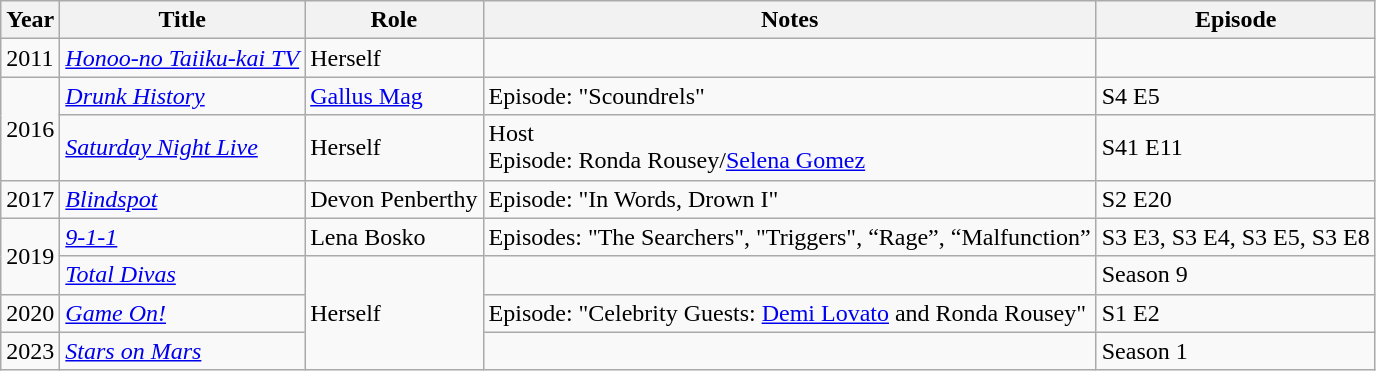<table class="wikitable sortable">
<tr>
<th>Year</th>
<th>Title</th>
<th>Role</th>
<th class="unsortable">Notes</th>
<th>Episode</th>
</tr>
<tr>
<td>2011</td>
<td><em><a href='#'>Honoo-no Taiiku-kai TV</a></em></td>
<td>Herself</td>
<td></td>
<td></td>
</tr>
<tr>
<td rowspan="2">2016</td>
<td><em><a href='#'>Drunk History</a></em></td>
<td><a href='#'>Gallus Mag</a></td>
<td>Episode: "Scoundrels"</td>
<td>S4 E5</td>
</tr>
<tr>
<td><em><a href='#'>Saturday Night Live</a></em></td>
<td>Herself</td>
<td>Host<br>Episode: Ronda Rousey/<a href='#'>Selena Gomez</a></td>
<td>S41 E11</td>
</tr>
<tr>
<td>2017</td>
<td><em><a href='#'>Blindspot</a></em></td>
<td>Devon Penberthy</td>
<td>Episode: "In Words, Drown I"</td>
<td>S2 E20</td>
</tr>
<tr>
<td rowspan="2">2019</td>
<td><em><a href='#'>9-1-1</a></em></td>
<td>Lena Bosko</td>
<td>Episodes: "The Searchers", "Triggers", “Rage”, “Malfunction”</td>
<td>S3 E3, S3 E4, S3 E5, S3 E8</td>
</tr>
<tr>
<td><em><a href='#'>Total Divas</a></em></td>
<td rowspan="3">Herself</td>
<td></td>
<td>Season 9</td>
</tr>
<tr>
<td>2020</td>
<td><em><a href='#'>Game On!</a></em></td>
<td>Episode: "Celebrity Guests: <a href='#'>Demi Lovato</a> and Ronda Rousey"</td>
<td>S1 E2</td>
</tr>
<tr>
<td>2023</td>
<td><em><a href='#'>Stars on Mars</a></em></td>
<td></td>
<td>Season 1</td>
</tr>
</table>
